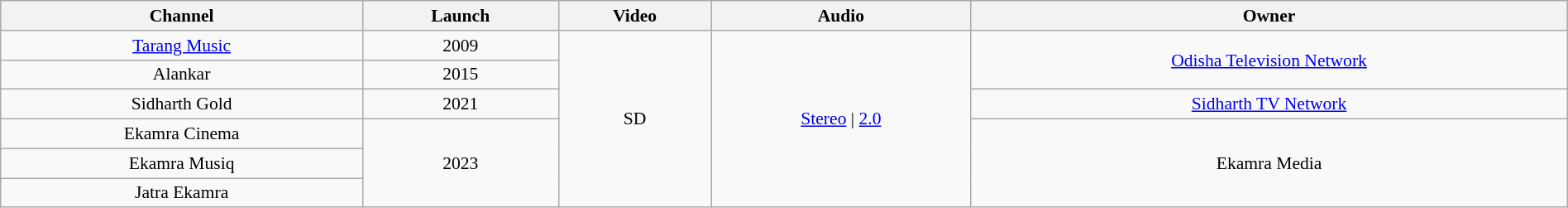<table class="wikitable sortable" style="border-collapse:collapse; font-size: 90%; text-align:center" width="100%">
<tr>
<th>Channel</th>
<th>Launch</th>
<th>Video</th>
<th>Audio</th>
<th>Owner</th>
</tr>
<tr>
<td><a href='#'>Tarang Music</a></td>
<td>2009</td>
<td rowspan="6">SD</td>
<td rowspan="6"><a href='#'>Stereo</a> | <a href='#'>2.0</a></td>
<td rowspan="2"><a href='#'>Odisha Television Network</a></td>
</tr>
<tr>
<td>Alankar</td>
<td>2015</td>
</tr>
<tr>
<td>Sidharth Gold</td>
<td>2021</td>
<td><a href='#'>Sidharth TV Network</a></td>
</tr>
<tr>
<td>Ekamra Cinema</td>
<td rowspan="3">2023</td>
<td rowspan="3">Ekamra Media</td>
</tr>
<tr>
<td>Ekamra Musiq</td>
</tr>
<tr>
<td>Jatra Ekamra</td>
</tr>
</table>
